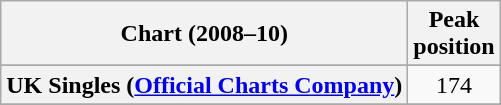<table class="wikitable sortable plainrowheaders">
<tr>
<th>Chart (2008–10)</th>
<th>Peak<br>position</th>
</tr>
<tr>
</tr>
<tr>
</tr>
<tr>
<th scope="row">UK Singles (<a href='#'>Official Charts Company</a>)</th>
<td style="text-align:center;">174</td>
</tr>
<tr>
</tr>
<tr>
</tr>
<tr>
</tr>
<tr>
</tr>
</table>
